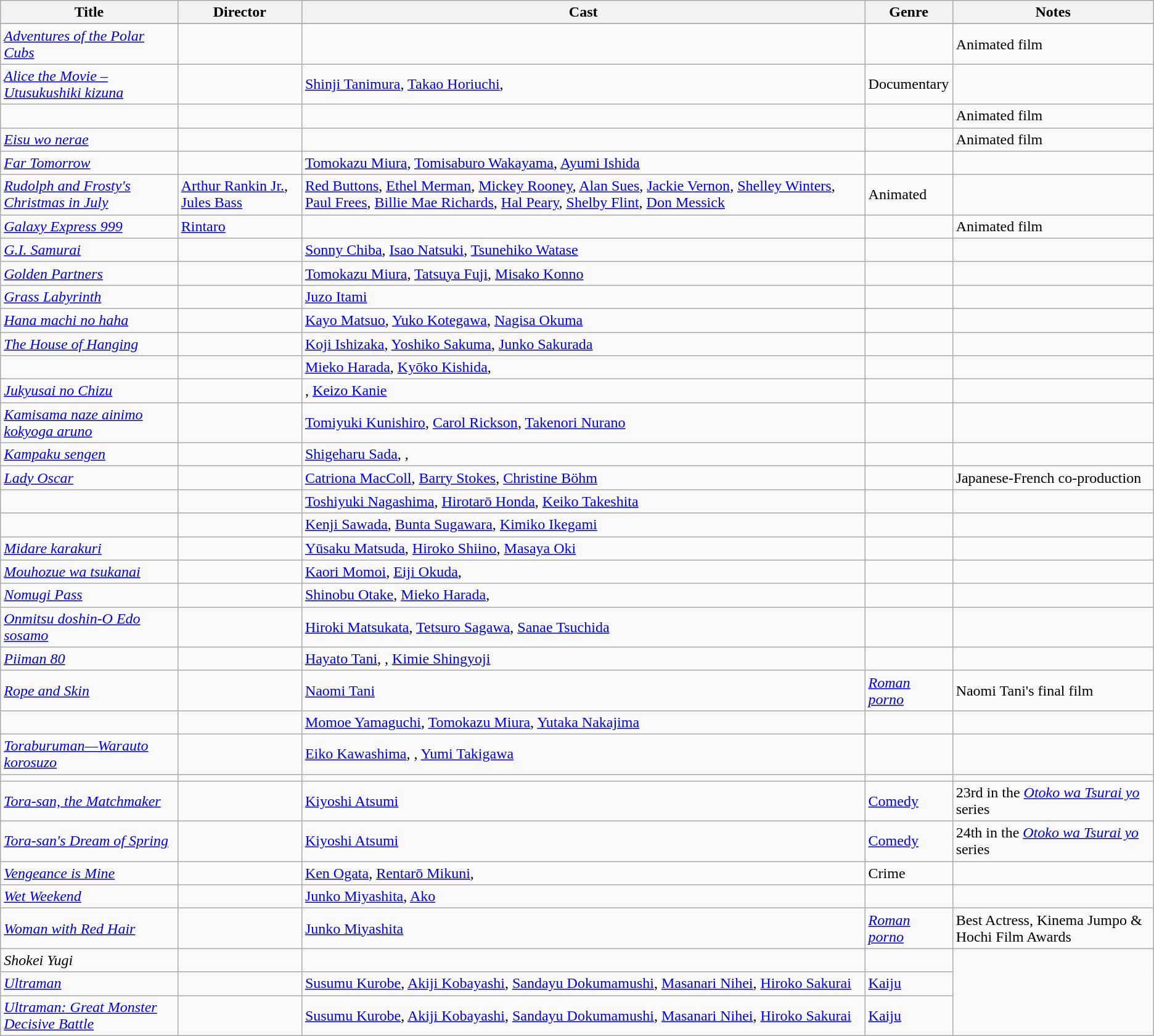<table class="wikitable sortable">
<tr>
<th scope="col">Title</th>
<th scope="col">Director</th>
<th scope="col" class="unsortable">Cast</th>
<th scope="col">Genre</th>
<th scope="col">Notes</th>
</tr>
<tr ! Title !! Director !! Cast !! Genre !! Notes>
</tr>
<tr>
<td><em><a href='#'>Adventures of the Polar Cubs</a></em></td>
<td></td>
<td></td>
<td></td>
<td>Animated film</td>
</tr>
<tr>
<td><em><a href='#'>Alice the Movie – Utusukushiki kizuna</a></em></td>
<td></td>
<td><a href='#'>Shinji Tanimura</a>, <a href='#'>Takao Horiuchi</a>, </td>
<td>Documentary</td>
<td></td>
</tr>
<tr>
<td></td>
<td></td>
<td></td>
<td></td>
<td>Animated film</td>
</tr>
<tr>
<td><em><a href='#'>Eisu wo nerae</a></em></td>
<td></td>
<td></td>
<td></td>
<td>Animated film</td>
</tr>
<tr>
<td><em><a href='#'>Far Tomorrow</a></em></td>
<td></td>
<td><a href='#'>Tomokazu Miura</a>, <a href='#'>Tomisaburo Wakayama</a>, <a href='#'>Ayumi Ishida</a></td>
<td></td>
<td></td>
</tr>
<tr>
<td><em><a href='#'>Rudolph and Frosty's Christmas in July</a></em></td>
<td><a href='#'>Arthur Rankin Jr.</a>, <a href='#'>Jules Bass</a></td>
<td><a href='#'>Red Buttons</a>, <a href='#'>Ethel Merman</a>, <a href='#'>Mickey Rooney</a>, <a href='#'>Alan Sues</a>, <a href='#'>Jackie Vernon</a>, <a href='#'>Shelley Winters</a>, <a href='#'>Paul Frees</a>, <a href='#'>Billie Mae Richards</a>, <a href='#'>Hal Peary</a>, <a href='#'>Shelby Flint</a>, <a href='#'>Don Messick</a></td>
<td>Animated</td>
<td></td>
</tr>
<tr>
<td><em><a href='#'>Galaxy Express 999</a></em></td>
<td><a href='#'>Rintaro</a></td>
<td></td>
<td></td>
<td>Animated film</td>
</tr>
<tr>
<td><em><a href='#'>G.I. Samurai</a></em></td>
<td></td>
<td><a href='#'>Sonny Chiba</a>, <a href='#'>Isao Natsuki</a>, <a href='#'>Tsunehiko Watase</a></td>
<td></td>
<td></td>
</tr>
<tr>
<td><em><a href='#'>Golden Partners</a></em></td>
<td></td>
<td><a href='#'>Tomokazu Miura</a>, <a href='#'>Tatsuya Fuji</a>, <a href='#'>Misako Konno</a></td>
<td></td>
<td></td>
</tr>
<tr>
<td><em><a href='#'>Grass Labyrinth</a></em></td>
<td></td>
<td><a href='#'>Juzo Itami</a></td>
<td></td>
<td></td>
</tr>
<tr>
<td><em><a href='#'>Hana machi no haha</a></em></td>
<td></td>
<td><a href='#'>Kayo Matsuo</a>, <a href='#'>Yuko Kotegawa</a>, <a href='#'>Nagisa Okuma</a></td>
<td></td>
<td></td>
</tr>
<tr>
<td><em><a href='#'>The House of Hanging</a></em></td>
<td></td>
<td><a href='#'>Koji Ishizaka</a>, <a href='#'>Yoshiko Sakuma</a>, <a href='#'>Junko Sakurada</a></td>
<td></td>
<td></td>
</tr>
<tr>
<td><em></em></td>
<td></td>
<td><a href='#'>Mieko Harada</a>, <a href='#'>Kyōko Kishida</a>, </td>
<td></td>
<td></td>
</tr>
<tr>
<td><em><a href='#'>Jukyusai no Chizu</a></em></td>
<td></td>
<td>, <a href='#'>Keizo Kanie</a></td>
<td></td>
<td></td>
</tr>
<tr>
<td><em><a href='#'>Kamisama naze ainimo kokyoga aruno</a></em></td>
<td></td>
<td><a href='#'>Tomiyuki Kunishiro</a>, <a href='#'>Carol Rickson</a>, <a href='#'>Takenori Nurano</a></td>
<td></td>
<td></td>
</tr>
<tr>
<td><em><a href='#'>Kampaku sengen</a></em></td>
<td></td>
<td><a href='#'>Shigeharu Sada</a>, , </td>
<td></td>
<td></td>
</tr>
<tr>
<td><em><a href='#'>Lady Oscar</a></em></td>
<td></td>
<td><a href='#'>Catriona MacColl</a>, <a href='#'>Barry Stokes</a>, <a href='#'>Christine Böhm</a></td>
<td></td>
<td>Japanese-French co-production</td>
</tr>
<tr>
<td></td>
<td></td>
<td><a href='#'>Toshiyuki Nagashima</a>, <a href='#'>Hirotarō Honda</a>, <a href='#'>Keiko Takeshita</a></td>
<td></td>
<td></td>
</tr>
<tr>
<td></td>
<td></td>
<td><a href='#'>Kenji Sawada</a>, <a href='#'>Bunta Sugawara</a>, <a href='#'>Kimiko Ikegami</a></td>
<td></td>
<td></td>
</tr>
<tr>
<td><em><a href='#'>Midare karakuri</a></em></td>
<td></td>
<td><a href='#'>Yūsaku Matsuda</a>, <a href='#'>Hiroko Shiino</a>, <a href='#'>Masaya Oki</a></td>
<td></td>
<td></td>
</tr>
<tr>
<td><em><a href='#'>Mouhozue wa tsukanai</a></em></td>
<td></td>
<td><a href='#'>Kaori Momoi</a>, <a href='#'>Eiji Okuda</a>, </td>
<td></td>
<td></td>
</tr>
<tr>
<td><em><a href='#'>Nomugi Pass</a></em></td>
<td></td>
<td><a href='#'>Shinobu Otake</a>, <a href='#'>Mieko Harada</a>, </td>
<td></td>
<td></td>
</tr>
<tr>
<td><em><a href='#'>Onmitsu doshin-O Edo sosamo</a></em></td>
<td></td>
<td><a href='#'>Hiroki Matsukata</a>, <a href='#'>Tetsuro Sagawa</a>, <a href='#'>Sanae Tsuchida</a></td>
<td></td>
<td></td>
</tr>
<tr>
<td><em><a href='#'>Piiman 80</a></em></td>
<td></td>
<td><a href='#'>Hayato Tani</a>, , <a href='#'>Kimie Shingyoji</a></td>
<td></td>
<td></td>
</tr>
<tr>
<td><em><a href='#'>Rope and Skin</a></em></td>
<td></td>
<td><a href='#'>Naomi Tani</a></td>
<td><a href='#'><em>Roman porno</em></a></td>
<td>Naomi Tani's final film</td>
</tr>
<tr>
<td><em></em></td>
<td></td>
<td><a href='#'>Momoe Yamaguchi</a>, <a href='#'>Tomokazu Miura</a>, <a href='#'>Yutaka Nakajima</a></td>
<td></td>
<td></td>
</tr>
<tr>
<td><em><a href='#'>Toraburuman—Warauto korosuzo</a></em></td>
<td></td>
<td><a href='#'>Eiko Kawashima</a>, , <a href='#'>Yumi Takigawa</a></td>
<td></td>
<td></td>
</tr>
<tr>
<td></td>
<td></td>
<td></td>
<td></td>
<td></td>
</tr>
<tr>
<td><em><a href='#'>Tora-san, the Matchmaker</a></em></td>
<td></td>
<td><a href='#'>Kiyoshi Atsumi</a></td>
<td><a href='#'>Comedy</a></td>
<td>23rd in the <em><a href='#'>Otoko wa Tsurai yo</a></em> series</td>
</tr>
<tr>
<td><em><a href='#'>Tora-san's Dream of Spring</a></em></td>
<td></td>
<td><a href='#'>Kiyoshi Atsumi</a></td>
<td><a href='#'>Comedy</a></td>
<td>24th in the <em><a href='#'>Otoko wa Tsurai yo</a></em> series</td>
</tr>
<tr>
<td><em><a href='#'>Vengeance is Mine</a></em></td>
<td></td>
<td><a href='#'>Ken Ogata</a>, <a href='#'>Rentarō Mikuni</a>, </td>
<td>Crime</td>
<td></td>
</tr>
<tr>
<td><em><a href='#'>Wet Weekend</a></em></td>
<td></td>
<td><a href='#'>Junko Miyashita</a>, <a href='#'>Ako</a></td>
<td></td>
<td></td>
</tr>
<tr>
<td><em><a href='#'>Woman with Red Hair</a></em></td>
<td></td>
<td><a href='#'>Junko Miyashita</a></td>
<td><a href='#'><em>Roman porno</em></a></td>
<td>Best Actress, Kinema Jumpo & Hochi Film Awards</td>
</tr>
<tr>
<td><em>Shokei Yugi</em></td>
<td></td>
<td></td>
<td></td>
</tr>
<tr>
<td><em><a href='#'>Ultraman</a></em></td>
<td></td>
<td><a href='#'>Susumu Kurobe</a>, <a href='#'>Akiji Kobayashi</a>, <a href='#'>Sandayu Dokumamushi</a>, <a href='#'>Masanari Nihei</a>, <a href='#'>Hiroko Sakurai</a></td>
<td><a href='#'>Kaiju</a></td>
</tr>
<tr>
<td><em><a href='#'>Ultraman: Great Monster Decisive Battle</a></em></td>
<td></td>
<td><a href='#'>Susumu Kurobe</a>, <a href='#'>Akiji Kobayashi</a>, <a href='#'>Sandayu Dokumamushi</a>, <a href='#'>Masanari Nihei</a>, <a href='#'>Hiroko Sakurai</a></td>
<td><a href='#'>Kaiju</a></td>
</tr>
</table>
